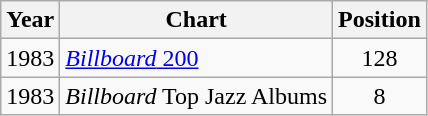<table class="wikitable">
<tr>
<th>Year</th>
<th>Chart</th>
<th>Position</th>
</tr>
<tr>
<td>1983</td>
<td><a href='#'><em>Billboard</em> 200</a></td>
<td align="center">128</td>
</tr>
<tr>
<td>1983</td>
<td><em>Billboard</em> Top Jazz Albums</td>
<td align="center">8</td>
</tr>
</table>
